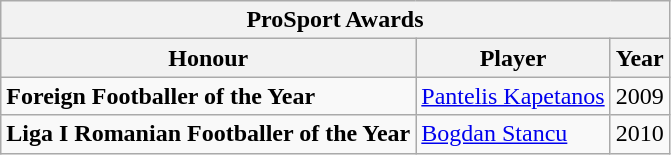<table class="wikitable" align=center>
<tr>
<th Colspan=3>ProSport Awards</th>
</tr>
<tr>
<th Align=Left>Honour</th>
<th Align=Left>Player</th>
<th Align=Left>Year</th>
</tr>
<tr>
<td valign="top" Rowspan=1 Align=left><strong>Foreign Footballer of the Year</strong></td>
<td><a href='#'>Pantelis Kapetanos</a></td>
<td class="wikitable" align=center>2009</td>
</tr>
<tr>
<td valign="top" Rowspan=1 Align=left><strong>Liga I Romanian Footballer of the Year</strong></td>
<td><a href='#'>Bogdan Stancu</a></td>
<td class="wikitable" align=center>2010</td>
</tr>
</table>
